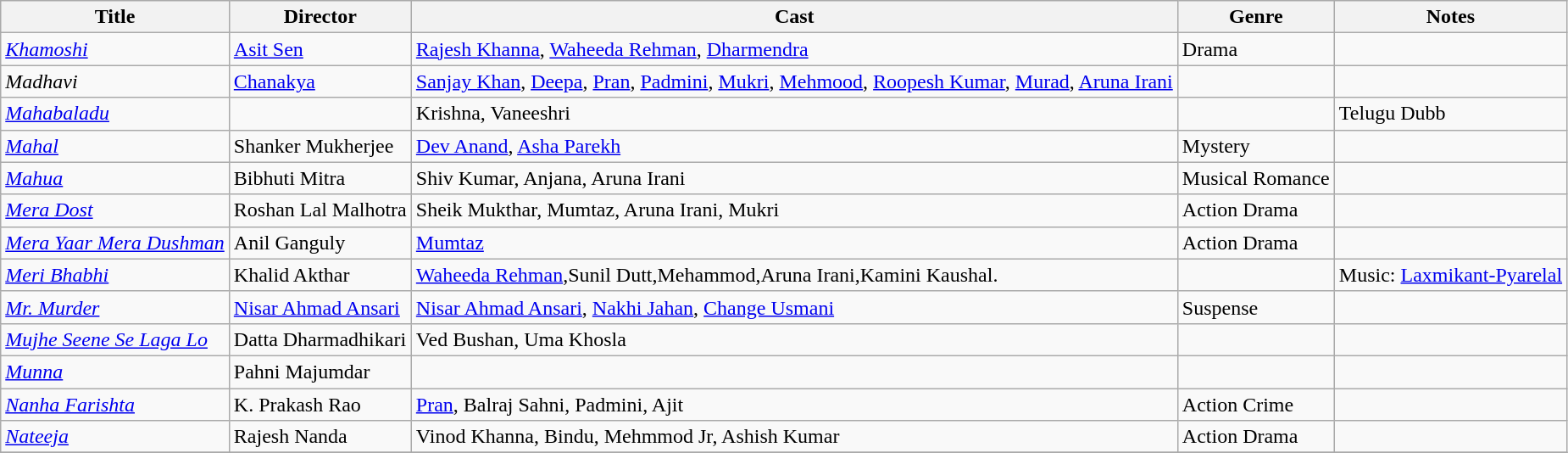<table class="wikitable">
<tr>
<th>Title</th>
<th>Director</th>
<th>Cast</th>
<th>Genre</th>
<th>Notes</th>
</tr>
<tr>
<td><em><a href='#'>Khamoshi</a></em></td>
<td><a href='#'>Asit Sen</a></td>
<td><a href='#'>Rajesh Khanna</a>, <a href='#'>Waheeda Rehman</a>, <a href='#'>Dharmendra</a></td>
<td>Drama</td>
<td></td>
</tr>
<tr>
<td><em>Madhavi</em></td>
<td><a href='#'>Chanakya</a></td>
<td><a href='#'>Sanjay Khan</a>, <a href='#'>Deepa</a>, <a href='#'>Pran</a>, <a href='#'>Padmini</a>, <a href='#'>Mukri</a>, <a href='#'>Mehmood</a>, <a href='#'>Roopesh Kumar</a>, <a href='#'>Murad</a>, <a href='#'>Aruna Irani</a></td>
<td></td>
<td></td>
</tr>
<tr>
<td><em><a href='#'>Mahabaladu</a></em></td>
<td></td>
<td>Krishna, Vaneeshri</td>
<td></td>
<td>Telugu Dubb</td>
</tr>
<tr>
<td><em><a href='#'>Mahal</a></em></td>
<td>Shanker Mukherjee</td>
<td><a href='#'>Dev Anand</a>, <a href='#'>Asha Parekh</a></td>
<td>Mystery</td>
<td></td>
</tr>
<tr>
<td><em><a href='#'>Mahua</a></em></td>
<td>Bibhuti Mitra</td>
<td>Shiv Kumar, Anjana, Aruna Irani</td>
<td>Musical Romance</td>
<td></td>
</tr>
<tr>
<td><em><a href='#'>Mera Dost</a></em></td>
<td>Roshan Lal Malhotra</td>
<td>Sheik Mukthar, Mumtaz, Aruna Irani, Mukri</td>
<td>Action Drama</td>
<td></td>
</tr>
<tr>
<td><em><a href='#'>Mera Yaar Mera Dushman</a></em></td>
<td>Anil Ganguly</td>
<td><a href='#'>Mumtaz</a></td>
<td>Action Drama</td>
<td></td>
</tr>
<tr>
<td><em><a href='#'>Meri Bhabhi</a></em></td>
<td>Khalid Akthar</td>
<td><a href='#'>Waheeda Rehman</a>,Sunil Dutt,Mehammod,Aruna Irani,Kamini Kaushal.</td>
<td></td>
<td>Music: <a href='#'>Laxmikant-Pyarelal</a></td>
</tr>
<tr>
<td><em><a href='#'>Mr. Murder</a></em></td>
<td><a href='#'>Nisar Ahmad Ansari</a></td>
<td><a href='#'>Nisar Ahmad Ansari</a>, <a href='#'>Nakhi Jahan</a>, <a href='#'>Change Usmani</a></td>
<td>Suspense</td>
<td></td>
</tr>
<tr>
<td><em><a href='#'>Mujhe Seene Se Laga Lo</a></em></td>
<td>Datta  Dharmadhikari</td>
<td>Ved Bushan, Uma Khosla</td>
<td></td>
<td></td>
</tr>
<tr>
<td><em><a href='#'>Munna</a></em></td>
<td>Pahni Majumdar</td>
<td></td>
<td></td>
<td></td>
</tr>
<tr>
<td><em><a href='#'>Nanha Farishta</a></em></td>
<td>K. Prakash Rao</td>
<td><a href='#'>Pran</a>, Balraj Sahni, Padmini, Ajit</td>
<td>Action Crime</td>
<td></td>
</tr>
<tr>
<td><em><a href='#'>Nateeja</a></em></td>
<td>Rajesh Nanda</td>
<td>Vinod Khanna, Bindu, Mehmmod Jr, Ashish Kumar</td>
<td>Action Drama</td>
<td></td>
</tr>
<tr>
</tr>
</table>
